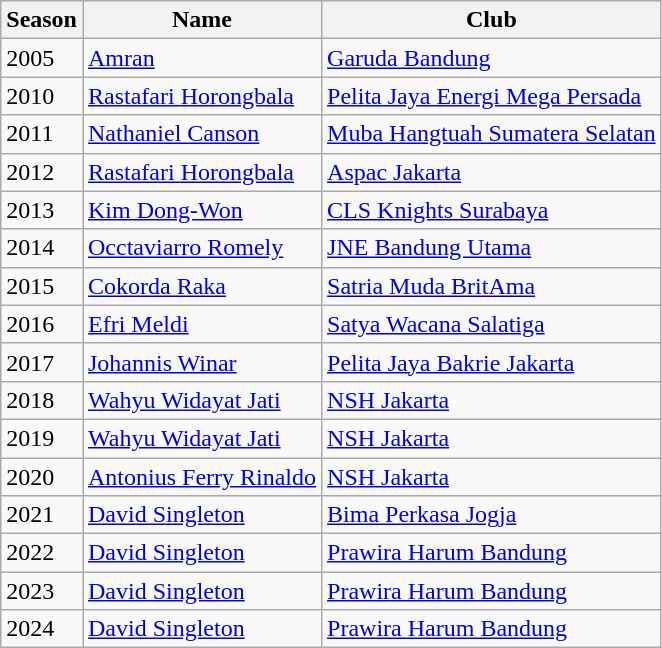<table class="wikitable">
<tr>
<th>Season</th>
<th>Name</th>
<th>Club</th>
</tr>
<tr>
<td>2005</td>
<td> <a href='#'>Amran</a></td>
<td><a href='#'>Garuda Bandung</a></td>
</tr>
<tr>
<td>2010</td>
<td> <a href='#'>Rastafari Horongbala</a></td>
<td><a href='#'>Pelita Jaya Energi Mega Persada</a></td>
</tr>
<tr>
<td>2011</td>
<td> <a href='#'>Nathaniel Canson</a></td>
<td><a href='#'>Muba Hangtuah Sumatera Selatan</a></td>
</tr>
<tr>
<td>2012</td>
<td> <a href='#'>Rastafari Horongbala</a></td>
<td><a href='#'>Aspac Jakarta</a></td>
</tr>
<tr>
<td>2013</td>
<td> <a href='#'>Kim Dong-Won</a></td>
<td><a href='#'>CLS Knights Surabaya</a></td>
</tr>
<tr>
<td>2014</td>
<td> <a href='#'>Occtaviarro Romely</a></td>
<td><a href='#'>JNE Bandung Utama</a></td>
</tr>
<tr>
<td>2015</td>
<td> <a href='#'>Cokorda Raka</a></td>
<td><a href='#'>Satria Muda BritAma</a></td>
</tr>
<tr>
<td>2016</td>
<td> <a href='#'>Efri Meldi</a></td>
<td><a href='#'>Satya Wacana Salatiga</a></td>
</tr>
<tr>
<td>2017</td>
<td> <a href='#'>Johannis Winar</a></td>
<td><a href='#'>Pelita Jaya Bakrie Jakarta</a></td>
</tr>
<tr>
<td>2018</td>
<td> <a href='#'>Wahyu Widayat Jati</a></td>
<td><a href='#'>NSH Jakarta</a></td>
</tr>
<tr>
<td>2019</td>
<td> <a href='#'>Wahyu Widayat Jati</a></td>
<td><a href='#'>NSH Jakarta</a></td>
</tr>
<tr>
<td>2020</td>
<td> <a href='#'>Antonius Ferry Rinaldo</a></td>
<td><a href='#'>NSH Jakarta</a></td>
</tr>
<tr>
<td>2021</td>
<td> <a href='#'>David Singleton</a></td>
<td><a href='#'>Bima Perkasa Jogja</a></td>
</tr>
<tr>
<td>2022</td>
<td> <a href='#'>David Singleton</a></td>
<td><a href='#'>Prawira Harum Bandung</a></td>
</tr>
<tr>
<td>2023</td>
<td> <a href='#'>David Singleton</a></td>
<td><a href='#'>Prawira Harum Bandung</a></td>
</tr>
<tr>
<td>2024</td>
<td> <a href='#'>David Singleton</a></td>
<td><a href='#'>Prawira Harum Bandung</a></td>
</tr>
</table>
